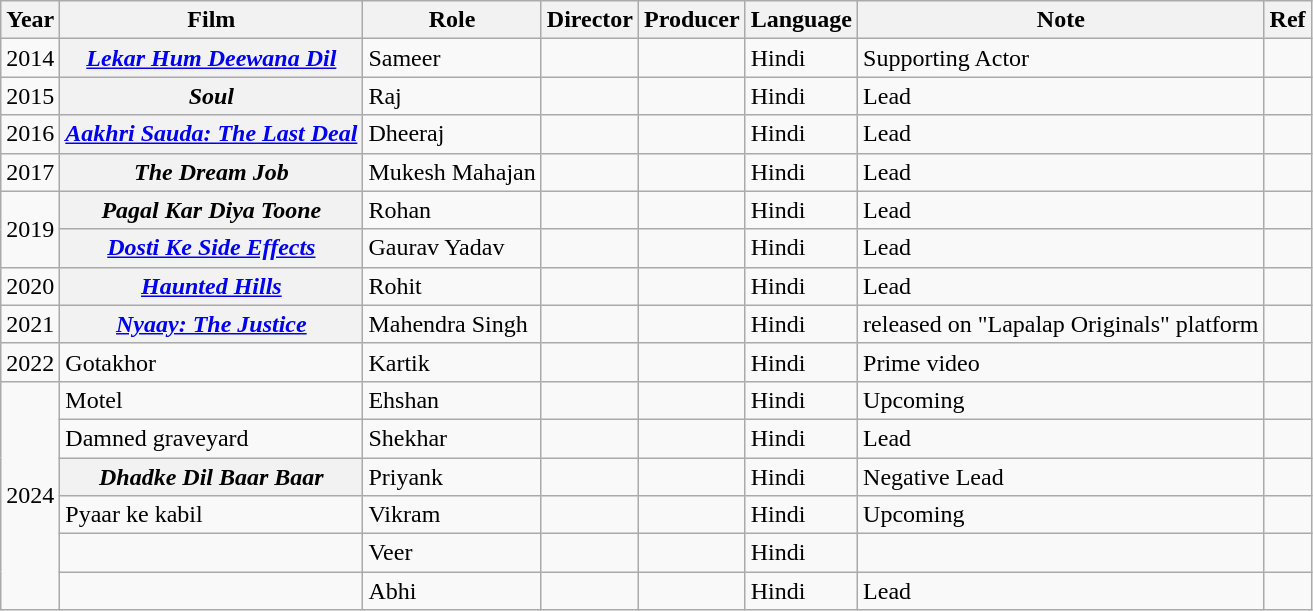<table class="wikitable sortable plainrowheaders">
<tr style="text-align:center;">
<th scope="col">Year</th>
<th scope="col">Film</th>
<th scope="col">Role</th>
<th scope="col">Director</th>
<th scope="col">Producer</th>
<th scope="col">Language</th>
<th scope="col">Note</th>
<th>Ref</th>
</tr>
<tr>
<td>2014</td>
<th scope="row"><em><a href='#'>Lekar Hum Deewana Dil</a></em></th>
<td>Sameer</td>
<td></td>
<td></td>
<td>Hindi</td>
<td>Supporting Actor</td>
<td></td>
</tr>
<tr>
<td>2015</td>
<th scope="row"><em>Soul</em></th>
<td>Raj</td>
<td></td>
<td></td>
<td>Hindi</td>
<td>Lead</td>
<td></td>
</tr>
<tr>
<td>2016</td>
<th scope="row"><em><a href='#'>Aakhri Sauda: The Last Deal</a></em></th>
<td>Dheeraj</td>
<td></td>
<td></td>
<td>Hindi</td>
<td>Lead</td>
<td></td>
</tr>
<tr>
<td>2017</td>
<th scope="row"><em>The Dream Job</em></th>
<td>Mukesh Mahajan</td>
<td></td>
<td></td>
<td>Hindi</td>
<td>Lead</td>
<td></td>
</tr>
<tr>
<td rowspan="2">2019</td>
<th scope="row"><em>Pagal Kar Diya Toone</em></th>
<td>Rohan</td>
<td></td>
<td></td>
<td>Hindi</td>
<td>Lead</td>
<td></td>
</tr>
<tr>
<th scope="row"><em><a href='#'>Dosti Ke Side Effects</a></em></th>
<td>Gaurav Yadav</td>
<td></td>
<td></td>
<td>Hindi</td>
<td>Lead</td>
<td></td>
</tr>
<tr>
<td>2020</td>
<th scope="row"><em><a href='#'>Haunted Hills</a></em></th>
<td>Rohit</td>
<td></td>
<td></td>
<td>Hindi</td>
<td>Lead</td>
<td></td>
</tr>
<tr>
<td>2021</td>
<th scope="row"><em><a href='#'>Nyaay: The Justice</a></em></th>
<td>Mahendra Singh</td>
<td></td>
<td></td>
<td>Hindi</td>
<td>released on "Lapalap Originals" platform</td>
<td></td>
</tr>
<tr>
<td>2022</td>
<td>Gotakhor</td>
<td>Kartik</td>
<td></td>
<td></td>
<td>Hindi</td>
<td>Prime video</td>
<td></td>
</tr>
<tr>
<td rowspan="6">2024</td>
<td>Motel</td>
<td>Ehshan</td>
<td></td>
<td></td>
<td>Hindi</td>
<td>Upcoming</td>
<td></td>
</tr>
<tr>
<td>Damned graveyard</td>
<td>Shekhar</td>
<td></td>
<td></td>
<td>Hindi</td>
<td>Lead</td>
<td></td>
</tr>
<tr>
<th scope="row"><em>Dhadke Dil Baar Baar</em></th>
<td>Priyank</td>
<td></td>
<td></td>
<td>Hindi</td>
<td>Negative Lead</td>
<td></td>
</tr>
<tr>
<td>Pyaar ke kabil</td>
<td>Vikram</td>
<td></td>
<td></td>
<td>Hindi</td>
<td>Upcoming</td>
<td></td>
</tr>
<tr>
<td></td>
<td>Veer</td>
<td></td>
<td></td>
<td>Hindi</td>
<td></td>
<td></td>
</tr>
<tr>
<td></td>
<td>Abhi</td>
<td></td>
<td></td>
<td>Hindi</td>
<td>Lead</td>
<td></td>
</tr>
</table>
